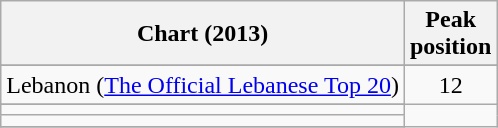<table class="wikitable sortable" border="1">
<tr>
<th>Chart (2013)</th>
<th>Peak<br>position</th>
</tr>
<tr>
</tr>
<tr>
</tr>
<tr>
</tr>
<tr>
</tr>
<tr>
</tr>
<tr>
</tr>
<tr>
</tr>
<tr>
</tr>
<tr>
<td>Lebanon (<a href='#'>The Official Lebanese Top 20</a>)</td>
<td style="text-align:center;">12</td>
</tr>
<tr>
</tr>
<tr>
</tr>
<tr>
</tr>
<tr>
</tr>
<tr>
</tr>
<tr>
</tr>
<tr>
</tr>
<tr>
<td></td>
</tr>
<tr>
<td></td>
</tr>
<tr>
</tr>
</table>
